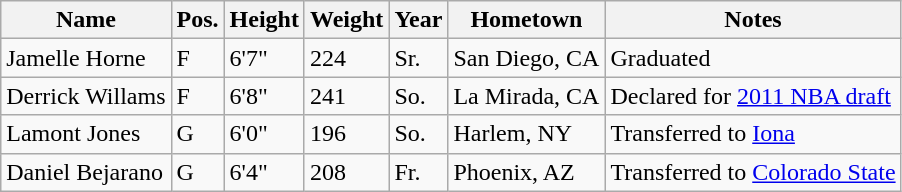<table class="wikitable sortable" border="1">
<tr>
<th>Name</th>
<th>Pos.</th>
<th>Height</th>
<th>Weight</th>
<th>Year</th>
<th>Hometown</th>
<th class="unsortable">Notes</th>
</tr>
<tr>
<td sortname>Jamelle Horne</td>
<td>F</td>
<td>6'7"</td>
<td>224</td>
<td>Sr.</td>
<td>San Diego, CA</td>
<td>Graduated</td>
</tr>
<tr>
<td sortname>Derrick Willams</td>
<td>F</td>
<td>6'8"</td>
<td>241</td>
<td>So.</td>
<td>La Mirada, CA</td>
<td>Declared for <a href='#'>2011 NBA draft</a></td>
</tr>
<tr>
<td sortname>Lamont Jones</td>
<td>G</td>
<td>6'0"</td>
<td>196</td>
<td>So.</td>
<td>Harlem, NY</td>
<td>Transferred to <a href='#'>Iona</a></td>
</tr>
<tr>
<td sortname>Daniel Bejarano</td>
<td>G</td>
<td>6'4"</td>
<td>208</td>
<td>Fr.</td>
<td>Phoenix, AZ</td>
<td>Transferred to <a href='#'>Colorado State</a></td>
</tr>
</table>
